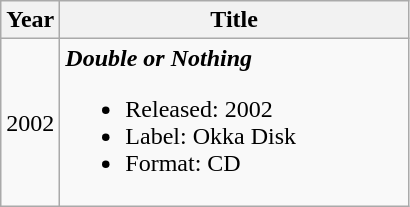<table class="wikitable">
<tr>
<th>Year</th>
<th style="width:225px;">Title</th>
</tr>
<tr>
<td>2002</td>
<td><strong><em>Double or Nothing </em></strong><br><ul><li>Released: 2002</li><li>Label: Okka Disk </li><li>Format: CD</li></ul></td>
</tr>
</table>
